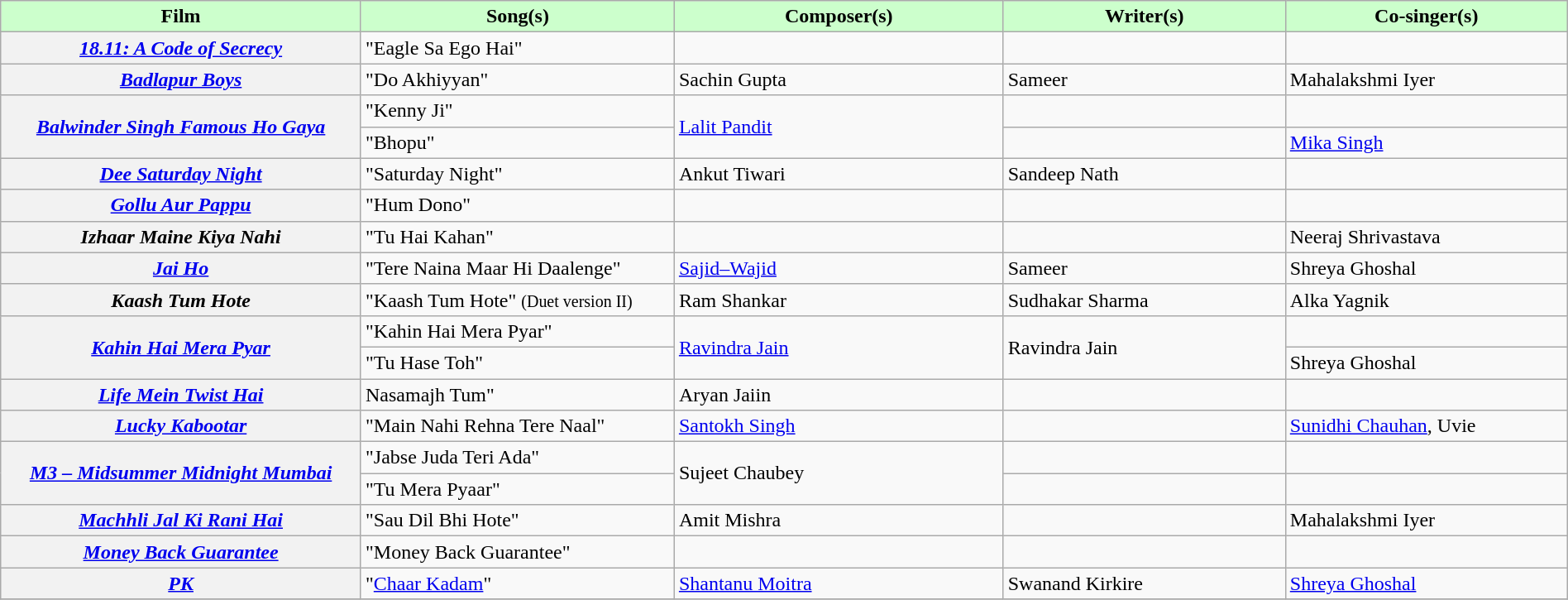<table class="wikitable plainrowheaders" style="width:100%;" textcolor:#000;">
<tr style="background:#cfc; text-align:center;">
<td scope="col" style="width:23%;"><strong>Film</strong></td>
<td scope="col" style="width:20%;"><strong>Song(s)</strong></td>
<td scope="col" style="width:21%;"><strong>Composer(s)</strong></td>
<td scope="col"><strong>Writer(s)</strong></td>
<td scope="col" style="width:18%;"><strong>Co-singer(s)</strong></td>
</tr>
<tr>
<th scope="row"><em><a href='#'>18.11: A Code of Secrecy</a></em></th>
<td>"Eagle Sa Ego Hai"</td>
<td></td>
<td></td>
<td></td>
</tr>
<tr>
<th scope="row"><em><a href='#'>Badlapur Boys</a></em></th>
<td>"Do Akhiyyan"</td>
<td>Sachin Gupta</td>
<td>Sameer</td>
<td>Mahalakshmi Iyer</td>
</tr>
<tr>
<th scope="row" rowspan="2"><em><a href='#'>Balwinder Singh Famous Ho Gaya</a> </em></th>
<td>"Kenny Ji"</td>
<td rowspan="2"><a href='#'>Lalit Pandit</a></td>
<td></td>
<td></td>
</tr>
<tr>
<td>"Bhopu"</td>
<td></td>
<td><a href='#'>Mika Singh</a></td>
</tr>
<tr>
<th scope="row"><em><a href='#'>Dee Saturday Night</a></em></th>
<td>"Saturday Night"</td>
<td>Ankut Tiwari</td>
<td>Sandeep Nath</td>
<td></td>
</tr>
<tr>
<th scope="row"><em><a href='#'>Gollu Aur Pappu</a></em></th>
<td>"Hum Dono"</td>
<td></td>
<td></td>
<td></td>
</tr>
<tr>
<th scope="row"><em>Izhaar Maine Kiya Nahi</em></th>
<td>"Tu Hai Kahan"</td>
<td></td>
<td></td>
<td>Neeraj Shrivastava</td>
</tr>
<tr>
<th scope="row"><em><a href='#'>Jai Ho</a></em></th>
<td>"Tere Naina Maar Hi Daalenge"</td>
<td><a href='#'>Sajid–Wajid</a></td>
<td>Sameer</td>
<td>Shreya Ghoshal</td>
</tr>
<tr>
<th scope="row"><em>Kaash Tum Hote</em></th>
<td>"Kaash Tum Hote" <small>(Duet version II)</small></td>
<td>Ram Shankar</td>
<td>Sudhakar Sharma</td>
<td>Alka Yagnik</td>
</tr>
<tr>
<th scope="row" rowspan="2"><em><a href='#'>Kahin Hai Mera Pyar</a></em></th>
<td>"Kahin Hai Mera Pyar"</td>
<td rowspan="2"><a href='#'>Ravindra Jain</a></td>
<td rowspan=2>Ravindra Jain</td>
<td></td>
</tr>
<tr>
<td>"Tu Hase Toh"</td>
<td>Shreya Ghoshal</td>
</tr>
<tr>
<th scope="row"><em><a href='#'>Life Mein Twist Hai</a></em></th>
<td>Nasamajh Tum"</td>
<td>Aryan Jaiin</td>
<td></td>
<td></td>
</tr>
<tr>
<th scope="row"><em><a href='#'>Lucky Kabootar</a></em></th>
<td>"Main Nahi Rehna Tere Naal"</td>
<td><a href='#'>Santokh Singh</a></td>
<td></td>
<td><a href='#'>Sunidhi Chauhan</a>, Uvie</td>
</tr>
<tr>
<th scope="row" rowspan=2><em><a href='#'>M3 – Midsummer Midnight Mumbai</a></em></th>
<td>"Jabse Juda Teri Ada"</td>
<td rowspan=2>Sujeet Chaubey</td>
<td></td>
<td></td>
</tr>
<tr>
<td>"Tu Mera Pyaar"</td>
<td></td>
<td></td>
</tr>
<tr>
<th scope="row"><em><a href='#'>Machhli Jal Ki Rani Hai</a></em></th>
<td>"Sau Dil Bhi Hote"</td>
<td>Amit Mishra</td>
<td></td>
<td>Mahalakshmi Iyer</td>
</tr>
<tr>
<th scope="row"><em><a href='#'>Money Back Guarantee</a></em></th>
<td>"Money Back Guarantee"</td>
<td></td>
<td></td>
<td></td>
</tr>
<tr>
<th scope="row"><em><a href='#'>PK</a></em></th>
<td>"<a href='#'>Chaar Kadam</a>"</td>
<td><a href='#'>Shantanu Moitra</a></td>
<td>Swanand Kirkire</td>
<td><a href='#'>Shreya Ghoshal</a></td>
</tr>
<tr>
</tr>
</table>
